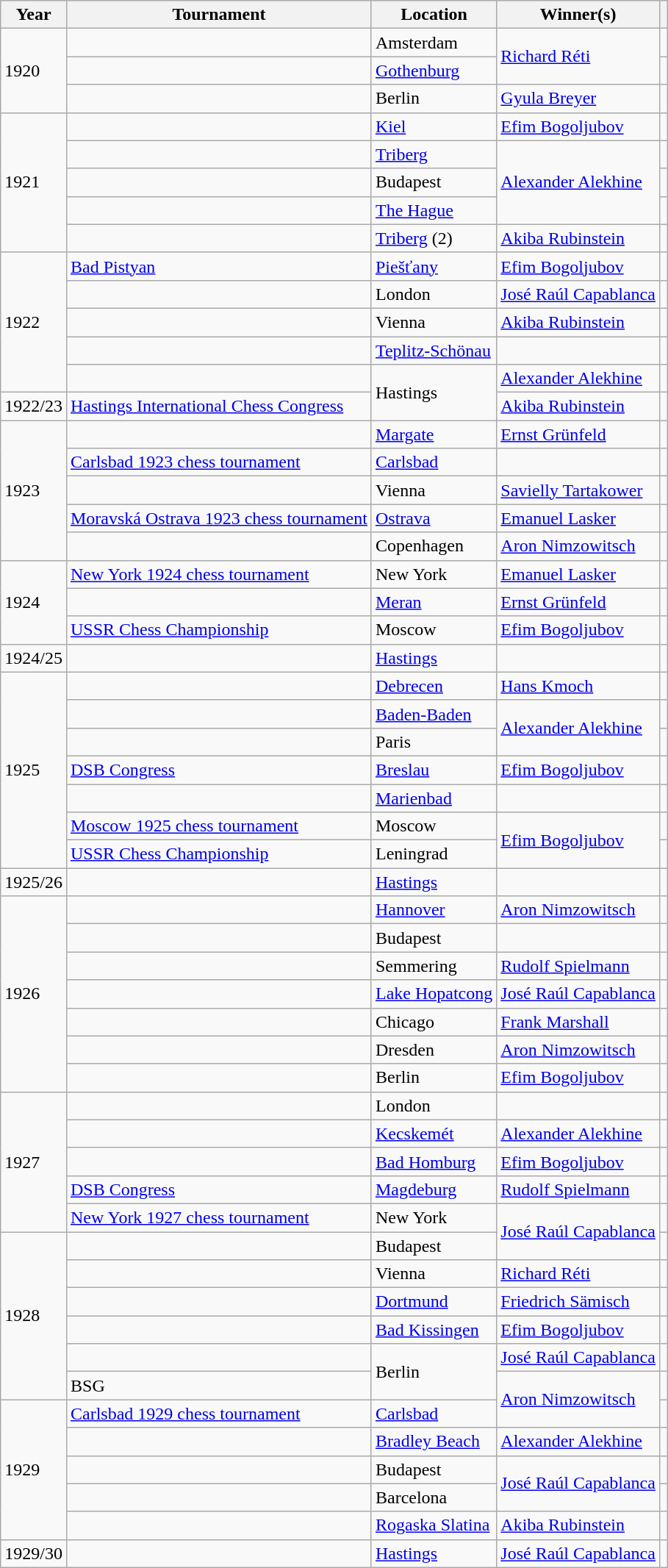<table class="wikitable sortable">
<tr>
<th>Year</th>
<th>Tournament</th>
<th>Location</th>
<th>Winner(s)</th>
<th class="unsortable"></th>
</tr>
<tr>
<td rowspan=3>1920</td>
<td></td>
<td>Amsterdam</td>
<td rowspan=2><a href='#'>Richard Réti</a></td>
<td></td>
</tr>
<tr>
<td></td>
<td><a href='#'>Gothenburg</a></td>
<td></td>
</tr>
<tr>
<td></td>
<td>Berlin</td>
<td><a href='#'>Gyula Breyer</a></td>
<td></td>
</tr>
<tr>
<td rowspan=5>1921</td>
<td></td>
<td><a href='#'>Kiel</a></td>
<td><a href='#'>Efim Bogoljubov</a></td>
<td></td>
</tr>
<tr>
<td></td>
<td><a href='#'>Triberg</a></td>
<td rowspan=3><a href='#'>Alexander Alekhine</a></td>
<td></td>
</tr>
<tr>
<td></td>
<td>Budapest</td>
<td></td>
</tr>
<tr>
<td></td>
<td><a href='#'>The Hague</a></td>
<td></td>
</tr>
<tr>
<td></td>
<td><a href='#'>Triberg</a> (2)</td>
<td><a href='#'>Akiba Rubinstein</a></td>
<td></td>
</tr>
<tr>
<td rowspan=5>1922</td>
<td><a href='#'>Bad Pistyan</a></td>
<td><a href='#'>Piešťany</a></td>
<td><a href='#'>Efim Bogoljubov</a></td>
<td></td>
</tr>
<tr>
<td></td>
<td>London</td>
<td><a href='#'>José Raúl Capablanca</a></td>
<td></td>
</tr>
<tr>
<td></td>
<td>Vienna</td>
<td><a href='#'>Akiba Rubinstein</a></td>
<td></td>
</tr>
<tr>
<td></td>
<td><a href='#'>Teplitz-Schönau</a></td>
<td></td>
<td></td>
</tr>
<tr>
<td></td>
<td rowspan=2>Hastings</td>
<td><a href='#'>Alexander Alekhine</a></td>
<td></td>
</tr>
<tr>
<td>1922/23</td>
<td><a href='#'>Hastings International Chess Congress</a></td>
<td><a href='#'>Akiba Rubinstein</a></td>
<td></td>
</tr>
<tr>
<td rowspan=5>1923</td>
<td></td>
<td><a href='#'>Margate</a></td>
<td><a href='#'>Ernst Grünfeld</a></td>
<td></td>
</tr>
<tr>
<td><a href='#'>Carlsbad 1923 chess tournament</a></td>
<td><a href='#'>Carlsbad</a></td>
<td></td>
<td></td>
</tr>
<tr>
<td></td>
<td>Vienna</td>
<td><a href='#'>Savielly Tartakower</a></td>
<td></td>
</tr>
<tr>
<td><a href='#'>Moravská Ostrava 1923 chess tournament</a></td>
<td><a href='#'>Ostrava</a></td>
<td><a href='#'>Emanuel Lasker</a></td>
<td></td>
</tr>
<tr>
<td></td>
<td>Copenhagen</td>
<td><a href='#'>Aron Nimzowitsch</a></td>
<td></td>
</tr>
<tr>
<td rowspan=3>1924</td>
<td><a href='#'>New York 1924 chess tournament</a></td>
<td>New York</td>
<td><a href='#'>Emanuel Lasker</a></td>
<td></td>
</tr>
<tr>
<td></td>
<td><a href='#'>Meran</a></td>
<td><a href='#'>Ernst Grünfeld</a></td>
<td></td>
</tr>
<tr>
<td><a href='#'>USSR Chess Championship</a></td>
<td>Moscow</td>
<td><a href='#'>Efim Bogoljubov</a></td>
<td></td>
</tr>
<tr>
<td>1924/25</td>
<td></td>
<td><a href='#'>Hastings</a></td>
<td></td>
<td></td>
</tr>
<tr>
<td rowspan=7>1925</td>
<td></td>
<td><a href='#'>Debrecen</a></td>
<td><a href='#'>Hans Kmoch</a></td>
<td></td>
</tr>
<tr>
<td></td>
<td><a href='#'>Baden-Baden</a></td>
<td rowspan=2><a href='#'>Alexander Alekhine</a></td>
<td></td>
</tr>
<tr>
<td></td>
<td>Paris</td>
<td></td>
</tr>
<tr>
<td><a href='#'>DSB Congress</a></td>
<td><a href='#'>Breslau</a></td>
<td><a href='#'>Efim Bogoljubov</a></td>
<td></td>
</tr>
<tr>
<td></td>
<td><a href='#'>Marienbad</a></td>
<td></td>
<td></td>
</tr>
<tr>
<td><a href='#'>Moscow 1925 chess tournament</a></td>
<td>Moscow</td>
<td rowspan=2><a href='#'>Efim Bogoljubov</a></td>
<td></td>
</tr>
<tr>
<td><a href='#'>USSR Chess Championship</a></td>
<td>Leningrad</td>
<td></td>
</tr>
<tr>
<td>1925/26</td>
<td></td>
<td><a href='#'>Hastings</a></td>
<td></td>
<td></td>
</tr>
<tr>
<td rowspan=7>1926</td>
<td></td>
<td><a href='#'>Hannover</a></td>
<td><a href='#'>Aron Nimzowitsch</a></td>
<td></td>
</tr>
<tr>
<td></td>
<td>Budapest</td>
<td></td>
<td></td>
</tr>
<tr>
<td></td>
<td>Semmering</td>
<td><a href='#'>Rudolf Spielmann</a></td>
<td></td>
</tr>
<tr>
<td></td>
<td><a href='#'>Lake Hopatcong</a></td>
<td><a href='#'>José Raúl Capablanca</a></td>
<td></td>
</tr>
<tr>
<td></td>
<td>Chicago</td>
<td><a href='#'>Frank Marshall</a></td>
<td></td>
</tr>
<tr>
<td></td>
<td>Dresden</td>
<td><a href='#'>Aron Nimzowitsch</a></td>
<td></td>
</tr>
<tr>
<td></td>
<td>Berlin</td>
<td><a href='#'>Efim Bogoljubov</a></td>
<td></td>
</tr>
<tr>
<td rowspan=5>1927</td>
<td></td>
<td>London</td>
<td></td>
<td></td>
</tr>
<tr>
<td></td>
<td><a href='#'>Kecskemét</a></td>
<td><a href='#'>Alexander Alekhine</a></td>
<td></td>
</tr>
<tr>
<td></td>
<td><a href='#'>Bad Homburg</a></td>
<td><a href='#'>Efim Bogoljubov</a></td>
<td></td>
</tr>
<tr>
<td><a href='#'>DSB Congress</a></td>
<td><a href='#'>Magdeburg</a></td>
<td><a href='#'>Rudolf Spielmann</a></td>
<td></td>
</tr>
<tr>
<td><a href='#'>New York 1927 chess tournament</a></td>
<td>New York</td>
<td rowspan=2><a href='#'>José Raúl Capablanca</a></td>
<td></td>
</tr>
<tr>
<td rowspan=6>1928</td>
<td></td>
<td>Budapest</td>
<td></td>
</tr>
<tr>
<td></td>
<td>Vienna</td>
<td><a href='#'>Richard Réti</a></td>
<td></td>
</tr>
<tr>
<td></td>
<td><a href='#'>Dortmund</a></td>
<td><a href='#'>Friedrich Sämisch</a></td>
<td></td>
</tr>
<tr>
<td></td>
<td><a href='#'>Bad Kissingen</a></td>
<td><a href='#'>Efim Bogoljubov</a></td>
<td></td>
</tr>
<tr>
<td></td>
<td rowspan=2>Berlin</td>
<td><a href='#'>José Raúl Capablanca</a></td>
<td></td>
</tr>
<tr>
<td>BSG</td>
<td rowspan=2><a href='#'>Aron Nimzowitsch</a></td>
<td></td>
</tr>
<tr>
<td rowspan=5>1929</td>
<td><a href='#'>Carlsbad 1929 chess tournament</a></td>
<td><a href='#'>Carlsbad</a></td>
<td></td>
</tr>
<tr>
<td></td>
<td><a href='#'>Bradley Beach</a></td>
<td><a href='#'>Alexander Alekhine</a></td>
<td></td>
</tr>
<tr>
<td></td>
<td>Budapest</td>
<td rowspan=2><a href='#'>José Raúl Capablanca</a></td>
<td></td>
</tr>
<tr>
<td></td>
<td>Barcelona</td>
<td></td>
</tr>
<tr>
<td></td>
<td><a href='#'>Rogaska Slatina</a></td>
<td><a href='#'>Akiba Rubinstein</a></td>
<td></td>
</tr>
<tr>
<td>1929/30</td>
<td></td>
<td><a href='#'>Hastings</a></td>
<td><a href='#'>José Raúl Capablanca</a></td>
<td></td>
</tr>
</table>
